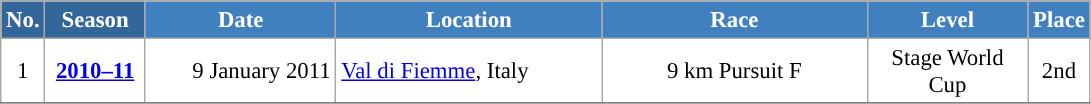<table class="wikitable sortable" style="font-size:95%; text-align:center; border:grey solid 1px; border-collapse:collapse; background:#ffffff;">
<tr style="background:#efefef;">
<th style="background-color:#369; color:white;">No.</th>
<th style="background-color:#369; color:white;">Season</th>
<th style="background-color:#4180be; color:white; width:120px;">Date</th>
<th style="background-color:#4180be; color:white; width:170px;">Location</th>
<th style="background-color:#4180be; color:white; width:170px;">Race</th>
<th style="background-color:#4180be; color:white; width:100px;">Level</th>
<th style="background-color:#4180be; color:white;">Place</th>
</tr>
<tr>
<td align=center>1</td>
<td rowspan=1 align=center><strong> <a href='#'>2010–11</a> </strong></td>
<td align=right>9 January 2011</td>
<td align=left> <a href='#'>Val di Fiemme</a>, Italy</td>
<td>9 km Pursuit F</td>
<td>Stage World Cup</td>
<td>2nd</td>
</tr>
<tr>
</tr>
</table>
